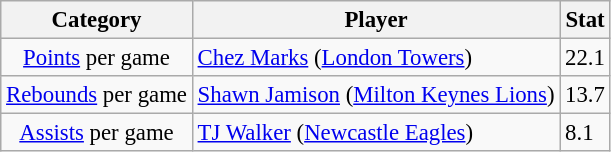<table class="wikitable" style="font-size:95%">
<tr>
<th>Category</th>
<th>Player</th>
<th>Stat</th>
</tr>
<tr --->
<td style="text-align:center"><a href='#'>Points</a> per game</td>
<td> <a href='#'>Chez Marks</a> (<a href='#'>London Towers</a>)</td>
<td>22.1</td>
</tr>
<tr>
<td style="text-align:center"><a href='#'>Rebounds</a> per game</td>
<td> <a href='#'>Shawn Jamison</a> (<a href='#'>Milton Keynes Lions</a>)</td>
<td>13.7</td>
</tr>
<tr>
<td style="text-align:center"><a href='#'>Assists</a> per game</td>
<td> <a href='#'>TJ Walker</a> (<a href='#'>Newcastle Eagles</a>)</td>
<td>8.1</td>
</tr>
</table>
